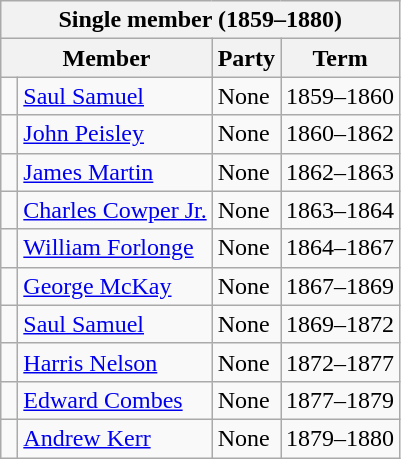<table class="wikitable">
<tr>
<th colspan="4">Single member (1859–1880)</th>
</tr>
<tr>
<th colspan="2">Member</th>
<th>Party</th>
<th>Term</th>
</tr>
<tr>
<td> </td>
<td><a href='#'>Saul Samuel</a></td>
<td>None</td>
<td>1859–1860</td>
</tr>
<tr>
<td> </td>
<td><a href='#'>John Peisley</a></td>
<td>None</td>
<td>1860–1862</td>
</tr>
<tr>
<td> </td>
<td><a href='#'>James Martin</a></td>
<td>None</td>
<td>1862–1863</td>
</tr>
<tr>
<td> </td>
<td><a href='#'>Charles Cowper Jr.</a></td>
<td>None</td>
<td>1863–1864</td>
</tr>
<tr>
<td> </td>
<td><a href='#'>William Forlonge</a></td>
<td>None</td>
<td>1864–1867</td>
</tr>
<tr>
<td> </td>
<td><a href='#'>George McKay</a></td>
<td>None</td>
<td>1867–1869</td>
</tr>
<tr>
<td> </td>
<td><a href='#'>Saul Samuel</a></td>
<td>None</td>
<td>1869–1872</td>
</tr>
<tr>
<td> </td>
<td><a href='#'>Harris Nelson</a></td>
<td>None</td>
<td>1872–1877</td>
</tr>
<tr>
<td> </td>
<td><a href='#'>Edward Combes</a></td>
<td>None</td>
<td>1877–1879</td>
</tr>
<tr>
<td> </td>
<td><a href='#'>Andrew Kerr</a></td>
<td>None</td>
<td>1879–1880</td>
</tr>
</table>
